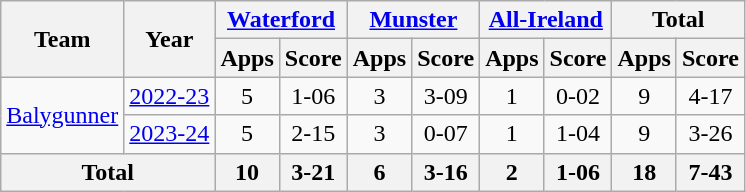<table class="wikitable" style="text-align:center">
<tr>
<th rowspan="2">Team</th>
<th rowspan="2">Year</th>
<th colspan="2"><a href='#'>Waterford</a></th>
<th colspan="2"><a href='#'>Munster</a></th>
<th colspan="2"><a href='#'>All-Ireland</a></th>
<th colspan="2">Total</th>
</tr>
<tr>
<th>Apps</th>
<th>Score</th>
<th>Apps</th>
<th>Score</th>
<th>Apps</th>
<th>Score</th>
<th>Apps</th>
<th>Score</th>
</tr>
<tr>
<td rowspan="2"><a href='#'>Balygunner</a></td>
<td><a href='#'>2022-23</a></td>
<td>5</td>
<td>1-06</td>
<td>3</td>
<td>3-09</td>
<td>1</td>
<td>0-02</td>
<td>9</td>
<td>4-17</td>
</tr>
<tr>
<td><a href='#'>2023-24</a></td>
<td>5</td>
<td>2-15</td>
<td>3</td>
<td>0-07</td>
<td>1</td>
<td>1-04</td>
<td>9</td>
<td>3-26</td>
</tr>
<tr>
<th colspan="2">Total</th>
<th>10</th>
<th>3-21</th>
<th>6</th>
<th>3-16</th>
<th>2</th>
<th>1-06</th>
<th>18</th>
<th>7-43</th>
</tr>
</table>
